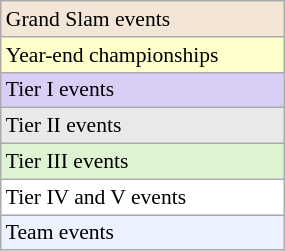<table class=wikitable style=font-size:90%;width:15%>
<tr style="background:#F3E6D7;">
<td>Grand Slam events</td>
</tr>
<tr bgcolor=#FFFFCC>
<td>Year-end championships</td>
</tr>
<tr style="background:#d8cef6;">
<td>Tier I events</td>
</tr>
<tr style="background:#E9E9E9;">
<td>Tier II events</td>
</tr>
<tr style="background:#DDF3D1;">
<td>Tier III events</td>
</tr>
<tr style="background:#fff;">
<td>Tier IV and V events</td>
</tr>
<tr style="background:#ECF2FF;">
<td>Team events</td>
</tr>
</table>
